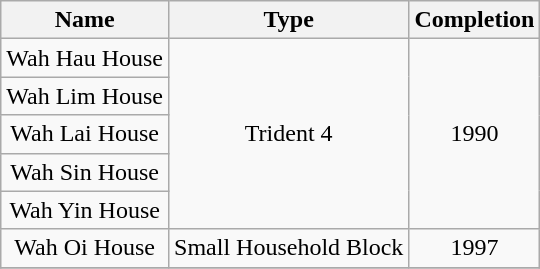<table class="wikitable" style="text-align: center">
<tr>
<th>Name</th>
<th>Type</th>
<th>Completion</th>
</tr>
<tr>
<td>Wah Hau House</td>
<td rowspan="5">Trident 4</td>
<td rowspan="5">1990</td>
</tr>
<tr>
<td>Wah Lim House</td>
</tr>
<tr>
<td>Wah Lai House</td>
</tr>
<tr>
<td>Wah Sin House</td>
</tr>
<tr>
<td>Wah Yin House</td>
</tr>
<tr>
<td>Wah Oi House</td>
<td rowspan="1">Small Household Block</td>
<td rowspan="1">1997</td>
</tr>
<tr>
</tr>
</table>
